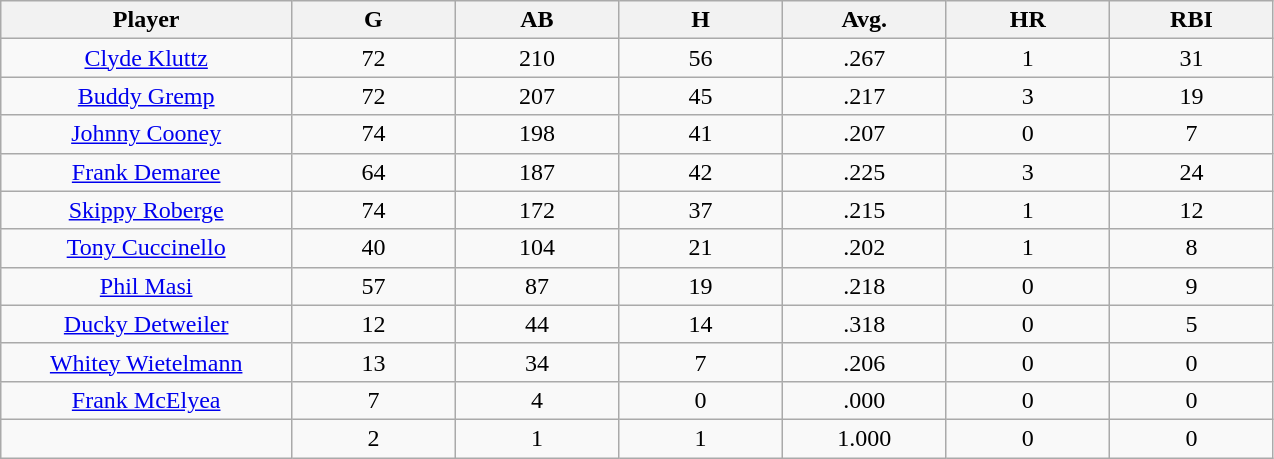<table class="wikitable sortable">
<tr>
<th bgcolor="#DDDDFF" width="16%">Player</th>
<th bgcolor="#DDDDFF" width="9%">G</th>
<th bgcolor="#DDDDFF" width="9%">AB</th>
<th bgcolor="#DDDDFF" width="9%">H</th>
<th bgcolor="#DDDDFF" width="9%">Avg.</th>
<th bgcolor="#DDDDFF" width="9%">HR</th>
<th bgcolor="#DDDDFF" width="9%">RBI</th>
</tr>
<tr align="center">
<td><a href='#'>Clyde Kluttz</a></td>
<td>72</td>
<td>210</td>
<td>56</td>
<td>.267</td>
<td>1</td>
<td>31</td>
</tr>
<tr align=center>
<td><a href='#'>Buddy Gremp</a></td>
<td>72</td>
<td>207</td>
<td>45</td>
<td>.217</td>
<td>3</td>
<td>19</td>
</tr>
<tr align=center>
<td><a href='#'>Johnny Cooney</a></td>
<td>74</td>
<td>198</td>
<td>41</td>
<td>.207</td>
<td>0</td>
<td>7</td>
</tr>
<tr align=center>
<td><a href='#'>Frank Demaree</a></td>
<td>64</td>
<td>187</td>
<td>42</td>
<td>.225</td>
<td>3</td>
<td>24</td>
</tr>
<tr align=center>
<td><a href='#'>Skippy Roberge</a></td>
<td>74</td>
<td>172</td>
<td>37</td>
<td>.215</td>
<td>1</td>
<td>12</td>
</tr>
<tr align=center>
<td><a href='#'>Tony Cuccinello</a></td>
<td>40</td>
<td>104</td>
<td>21</td>
<td>.202</td>
<td>1</td>
<td>8</td>
</tr>
<tr align=center>
<td><a href='#'>Phil Masi</a></td>
<td>57</td>
<td>87</td>
<td>19</td>
<td>.218</td>
<td>0</td>
<td>9</td>
</tr>
<tr align=center>
<td><a href='#'>Ducky Detweiler</a></td>
<td>12</td>
<td>44</td>
<td>14</td>
<td>.318</td>
<td>0</td>
<td>5</td>
</tr>
<tr align=center>
<td><a href='#'>Whitey Wietelmann</a></td>
<td>13</td>
<td>34</td>
<td>7</td>
<td>.206</td>
<td>0</td>
<td>0</td>
</tr>
<tr align=center>
<td><a href='#'>Frank McElyea</a></td>
<td>7</td>
<td>4</td>
<td>0</td>
<td>.000</td>
<td>0</td>
<td>0</td>
</tr>
<tr align=center>
<td></td>
<td>2</td>
<td>1</td>
<td>1</td>
<td>1.000</td>
<td>0</td>
<td>0</td>
</tr>
</table>
